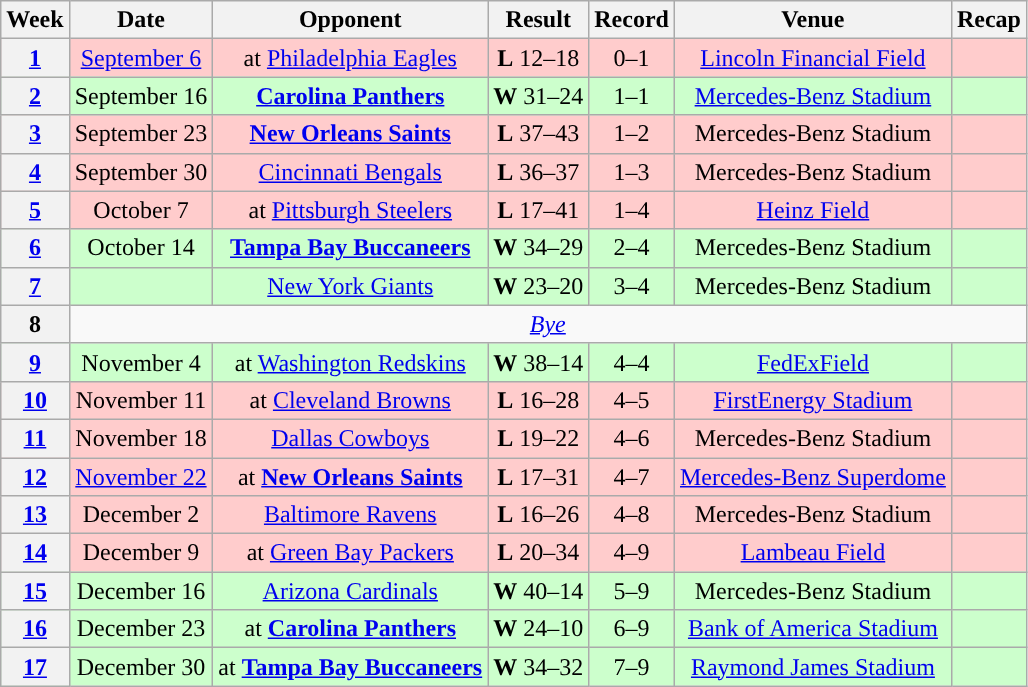<table class="wikitable" style="text-align:center">
<tr>
<th>Week</th>
<th>Date</th>
<th>Opponent</th>
<th>Result</th>
<th>Record</th>
<th>Venue</th>
<th>Recap</th>
</tr>
<tr style="background:#fcc">
<th><a href='#'>1</a></th>
<td><a href='#'>September 6</a></td>
<td>at <a href='#'>Philadelphia Eagles</a></td>
<td><strong>L</strong> 12–18</td>
<td>0–1</td>
<td><a href='#'>Lincoln Financial Field</a></td>
<td></td>
</tr>
<tr style="background:#cfc">
<th><a href='#'>2</a></th>
<td>September 16</td>
<td><strong><a href='#'>Carolina Panthers</a></strong></td>
<td><strong>W</strong> 31–24</td>
<td>1–1</td>
<td><a href='#'>Mercedes-Benz Stadium</a></td>
<td></td>
</tr>
<tr style="background:#fcc">
<th><a href='#'>3</a></th>
<td>September 23</td>
<td><strong><a href='#'>New Orleans Saints</a></strong></td>
<td><strong>L</strong> 37–43 </td>
<td>1–2</td>
<td>Mercedes-Benz Stadium</td>
<td></td>
</tr>
<tr style="background:#fcc">
<th><a href='#'>4</a></th>
<td>September 30</td>
<td><a href='#'>Cincinnati Bengals</a></td>
<td><strong>L</strong> 36–37</td>
<td>1–3</td>
<td>Mercedes-Benz Stadium</td>
<td></td>
</tr>
<tr style="background:#fcc">
<th><a href='#'>5</a></th>
<td>October 7</td>
<td>at <a href='#'>Pittsburgh Steelers</a></td>
<td><strong>L</strong> 17–41</td>
<td>1–4</td>
<td><a href='#'>Heinz Field</a></td>
<td></td>
</tr>
<tr style="background:#cfc">
<th><a href='#'>6</a></th>
<td>October 14</td>
<td><strong><a href='#'>Tampa Bay Buccaneers</a></strong></td>
<td><strong>W</strong> 34–29</td>
<td>2–4</td>
<td>Mercedes-Benz Stadium</td>
<td></td>
</tr>
<tr style="background:#cfc">
<th><a href='#'>7</a></th>
<td></td>
<td><a href='#'>New York Giants</a></td>
<td><strong>W</strong> 23–20</td>
<td>3–4</td>
<td>Mercedes-Benz Stadium</td>
<td></td>
</tr>
<tr>
<th>8</th>
<td colspan=6><em><a href='#'>Bye</a></em></td>
</tr>
<tr style="background:#cfc">
<th><a href='#'>9</a></th>
<td>November 4</td>
<td>at <a href='#'>Washington Redskins</a></td>
<td><strong>W</strong> 38–14</td>
<td>4–4</td>
<td><a href='#'>FedExField</a></td>
<td></td>
</tr>
<tr style="background:#fcc">
<th><a href='#'>10</a></th>
<td>November 11</td>
<td>at <a href='#'>Cleveland Browns</a></td>
<td><strong>L</strong> 16–28</td>
<td>4–5</td>
<td><a href='#'>FirstEnergy Stadium</a></td>
<td></td>
</tr>
<tr style="background:#fcc">
<th><a href='#'>11</a></th>
<td>November 18</td>
<td><a href='#'>Dallas Cowboys</a></td>
<td><strong>L</strong> 19–22</td>
<td>4–6</td>
<td>Mercedes-Benz Stadium</td>
<td></td>
</tr>
<tr style="background:#fcc">
<th><a href='#'>12</a></th>
<td><a href='#'>November 22</a></td>
<td>at <strong><a href='#'>New Orleans Saints</a></strong></td>
<td><strong>L</strong> 17–31</td>
<td>4–7</td>
<td><a href='#'>Mercedes-Benz Superdome</a></td>
<td></td>
</tr>
<tr style="background:#fcc">
<th><a href='#'>13</a></th>
<td>December 2</td>
<td><a href='#'>Baltimore Ravens</a></td>
<td><strong>L</strong> 16–26</td>
<td>4–8</td>
<td>Mercedes-Benz Stadium</td>
<td></td>
</tr>
<tr style="background:#fcc">
<th><a href='#'>14</a></th>
<td>December 9</td>
<td>at <a href='#'>Green Bay Packers</a></td>
<td><strong>L</strong> 20–34</td>
<td>4–9</td>
<td><a href='#'>Lambeau Field</a></td>
<td></td>
</tr>
<tr style="background:#cfc">
<th><a href='#'>15</a></th>
<td>December 16</td>
<td><a href='#'>Arizona Cardinals</a></td>
<td><strong>W</strong> 40–14</td>
<td>5–9</td>
<td>Mercedes-Benz Stadium</td>
<td></td>
</tr>
<tr style="background:#cfc">
<th><a href='#'>16</a></th>
<td>December 23</td>
<td>at <strong><a href='#'>Carolina Panthers</a></strong></td>
<td><strong>W</strong> 24–10</td>
<td>6–9</td>
<td><a href='#'>Bank of America Stadium</a></td>
<td></td>
</tr>
<tr style="background:#cfc">
<th><a href='#'>17</a></th>
<td>December 30</td>
<td>at <strong><a href='#'>Tampa Bay Buccaneers</a></strong></td>
<td><strong>W</strong> 34–32</td>
<td>7–9</td>
<td><a href='#'>Raymond James Stadium</a></td>
<td></td>
</tr>
</table>
